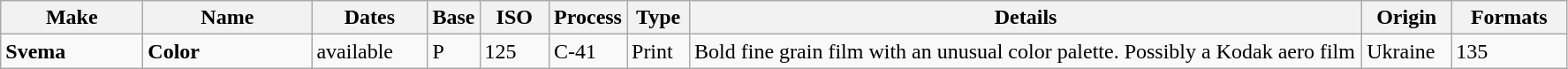<table class="wikitable">
<tr>
<th scope="col" style="width: 100px;">Make</th>
<th scope="col" style="width: 120px;">Name</th>
<th scope="col" style="width: 80px;">Dates</th>
<th scope="col" style="width: 30px;">Base</th>
<th scope="col" style="width: 45px;">ISO</th>
<th scope="col" style="width: 40px;">Process</th>
<th scope="col" style="width: 40px;">Type</th>
<th scope="col" style="width: 500px;">Details</th>
<th scope="col" style="width: 60px;">Origin</th>
<th scope="col" style="width: 80px;">Formats</th>
</tr>
<tr>
<td><strong>Svema</strong></td>
<td><strong>Color</strong></td>
<td>available</td>
<td>P</td>
<td>125</td>
<td>C-41</td>
<td>Print</td>
<td>Bold fine grain film with an unusual color palette. Possibly a Kodak aero film</td>
<td>Ukraine</td>
<td>135</td>
</tr>
</table>
